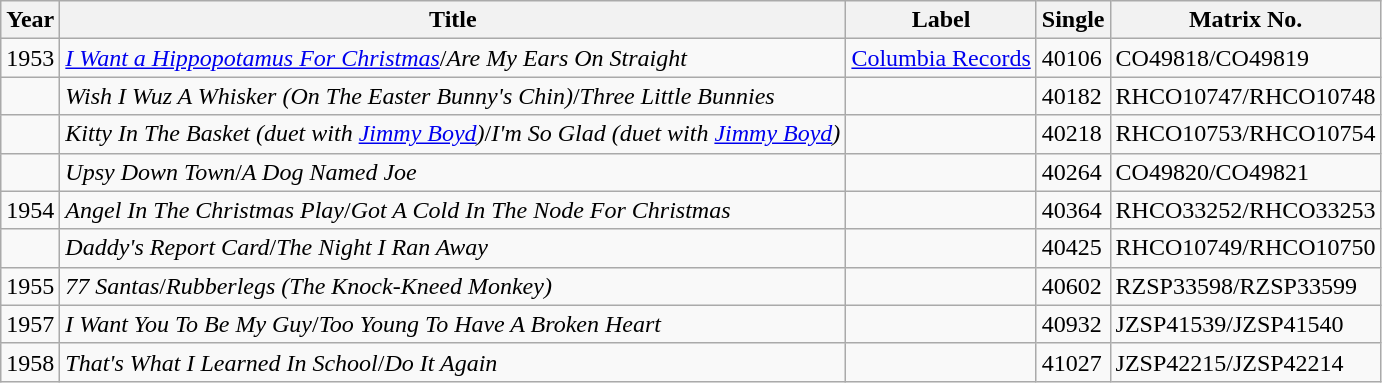<table class="wikitable">
<tr>
<th>Year</th>
<th>Title</th>
<th>Label</th>
<th>Single</th>
<th>Matrix No.</th>
</tr>
<tr>
<td>1953</td>
<td><em><a href='#'>I Want a Hippopotamus For Christmas</a></em>/<em>Are My Ears On Straight</em></td>
<td rowspan=""19Z""><a href='#'>Columbia Records</a></td>
<td>40106</td>
<td>CO49818/CO49819</td>
</tr>
<tr>
<td></td>
<td><em>Wish I Wuz A Whisker (On The Easter Bunny's Chin)</em>/<em>Three Little Bunnies</em></td>
<td></td>
<td>40182</td>
<td>RHCO10747/RHCO10748</td>
</tr>
<tr>
<td></td>
<td><em>Kitty In The Basket (duet with <a href='#'>Jimmy Boyd</a>)</em>/<em>I'm So Glad (duet with <a href='#'>Jimmy Boyd</a>)</em></td>
<td></td>
<td>40218</td>
<td>RHCO10753/RHCO10754</td>
</tr>
<tr>
<td></td>
<td><em>Upsy Down Town</em>/<em>A Dog Named Joe</em></td>
<td></td>
<td>40264</td>
<td>CO49820/CO49821</td>
</tr>
<tr>
<td>1954</td>
<td><em>Angel In The Christmas Play</em>/<em>Got A Cold In The Node For Christmas</em></td>
<td></td>
<td>40364</td>
<td>RHCO33252/RHCO33253</td>
</tr>
<tr>
<td></td>
<td><em>Daddy's Report Card</em>/<em>The Night I Ran Away</em></td>
<td></td>
<td>40425</td>
<td>RHCO10749/RHCO10750</td>
</tr>
<tr>
<td>1955</td>
<td><em>77 Santas</em>/<em>Rubberlegs (The Knock-Kneed Monkey)</em></td>
<td></td>
<td>40602</td>
<td>RZSP33598/RZSP33599</td>
</tr>
<tr>
<td>1957</td>
<td><em>I Want You To Be My Guy</em>/<em>Too Young To Have A Broken Heart</em></td>
<td></td>
<td>40932</td>
<td>JZSP41539/JZSP41540</td>
</tr>
<tr>
<td>1958</td>
<td><em>That's What I Learned In School</em>/<em>Do It Again</em></td>
<td></td>
<td>41027</td>
<td>JZSP42215/JZSP42214</td>
</tr>
</table>
